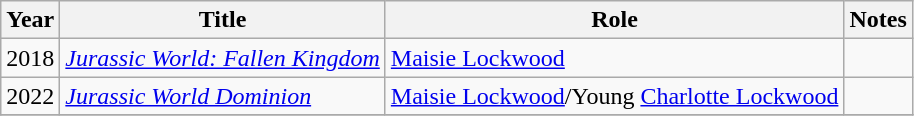<table class="wikitable sortable">
<tr>
<th>Year</th>
<th>Title</th>
<th>Role</th>
<th>Notes</th>
</tr>
<tr>
<td>2018</td>
<td><em><a href='#'>Jurassic World: Fallen Kingdom</a></em></td>
<td><a href='#'>Maisie Lockwood</a></td>
<td></td>
</tr>
<tr>
<td>2022</td>
<td><em><a href='#'>Jurassic World Dominion</a></em></td>
<td><a href='#'>Maisie Lockwood</a>/Young <a href='#'>Charlotte Lockwood</a></td>
<td></td>
</tr>
<tr>
</tr>
</table>
